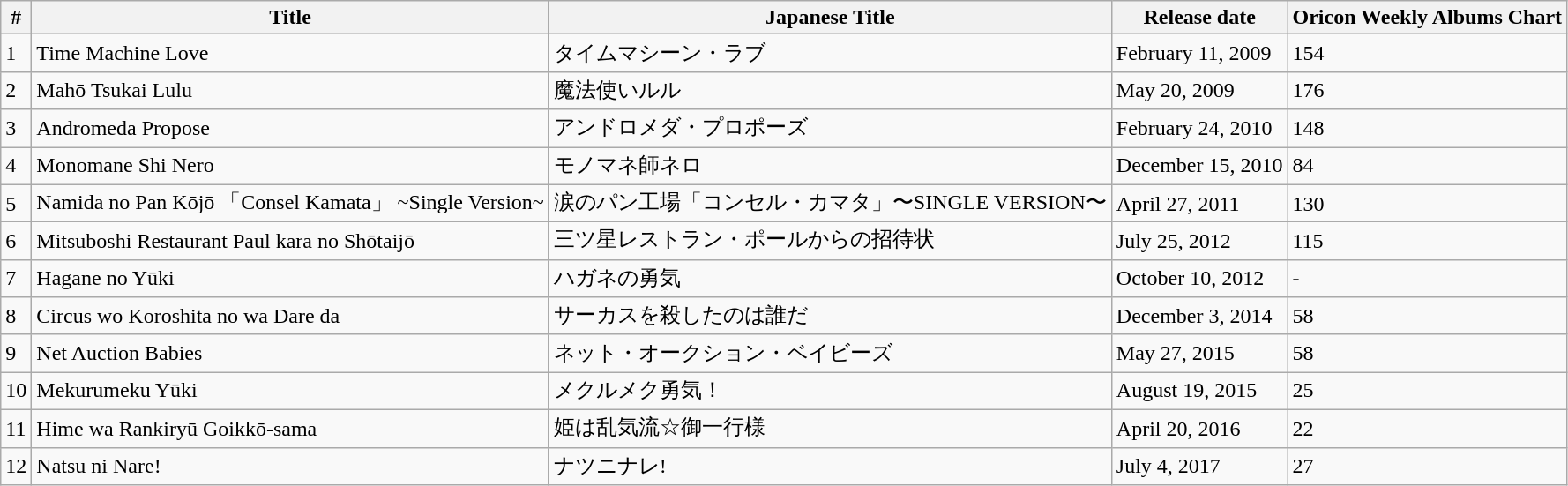<table class="wikitable sortable">
<tr>
<th>#</th>
<th>Title</th>
<th>Japanese Title</th>
<th>Release date</th>
<th>Oricon Weekly Albums Chart</th>
</tr>
<tr>
<td>1</td>
<td>Time Machine Love</td>
<td>タイムマシーン・ラブ</td>
<td>February 11, 2009</td>
<td>154</td>
</tr>
<tr>
<td>2</td>
<td>Mahō Tsukai Lulu</td>
<td>魔法使いルル</td>
<td>May 20, 2009</td>
<td>176</td>
</tr>
<tr>
<td>3</td>
<td>Andromeda Propose</td>
<td>アンドロメダ・プロポーズ</td>
<td>February 24, 2010</td>
<td>148</td>
</tr>
<tr>
<td>4</td>
<td>Monomane Shi Nero</td>
<td>モノマネ師ネロ</td>
<td>December 15, 2010</td>
<td>84</td>
</tr>
<tr>
<td>5</td>
<td>Namida no Pan Kōjō 「Consel Kamata」 ~Single Version~</td>
<td>涙のパン工場「コンセル・カマタ」〜SINGLE VERSION〜</td>
<td>April 27, 2011</td>
<td>130</td>
</tr>
<tr>
<td>6</td>
<td>Mitsuboshi Restaurant Paul kara no Shōtaijō</td>
<td>三ツ星レストラン・ポールからの招待状</td>
<td>July 25, 2012</td>
<td>115</td>
</tr>
<tr>
<td>7</td>
<td>Hagane no Yūki</td>
<td>ハガネの勇気</td>
<td>October 10, 2012</td>
<td>-</td>
</tr>
<tr>
<td>8</td>
<td>Circus wo Koroshita no wa Dare da</td>
<td>サーカスを殺したのは誰だ</td>
<td>December 3, 2014</td>
<td>58</td>
</tr>
<tr>
<td>9</td>
<td>Net Auction Babies</td>
<td>ネット・オークション・ベイビーズ</td>
<td>May 27, 2015</td>
<td>58</td>
</tr>
<tr>
<td>10</td>
<td>Mekurumeku Yūki</td>
<td>メクルメク勇気！</td>
<td>August 19, 2015</td>
<td>25</td>
</tr>
<tr>
<td>11</td>
<td>Hime wa Rankiryū Goikkō-sama</td>
<td>姫は乱気流☆御一行様</td>
<td>April 20, 2016</td>
<td>22</td>
</tr>
<tr>
<td>12</td>
<td>Natsu ni Nare!</td>
<td>ナツニナレ!</td>
<td>July 4, 2017</td>
<td>27</td>
</tr>
</table>
